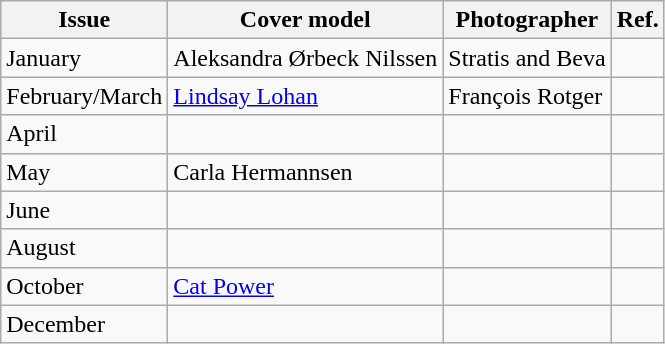<table class="sortable wikitable">
<tr>
<th>Issue</th>
<th>Cover model</th>
<th>Photographer</th>
<th>Ref.</th>
</tr>
<tr>
<td>January</td>
<td>Aleksandra Ørbeck Nilssen</td>
<td>Stratis and Beva</td>
<td></td>
</tr>
<tr>
<td>February/March</td>
<td><a href='#'>Lindsay Lohan</a></td>
<td>François Rotger</td>
<td></td>
</tr>
<tr>
<td>April</td>
<td></td>
<td></td>
<td></td>
</tr>
<tr>
<td>May</td>
<td>Carla Hermannsen</td>
<td></td>
<td></td>
</tr>
<tr>
<td>June</td>
<td></td>
<td></td>
<td></td>
</tr>
<tr>
<td>August</td>
<td></td>
<td></td>
<td></td>
</tr>
<tr>
<td>October</td>
<td><a href='#'>Cat Power</a></td>
<td></td>
<td></td>
</tr>
<tr>
<td>December</td>
<td></td>
<td></td>
<td></td>
</tr>
</table>
